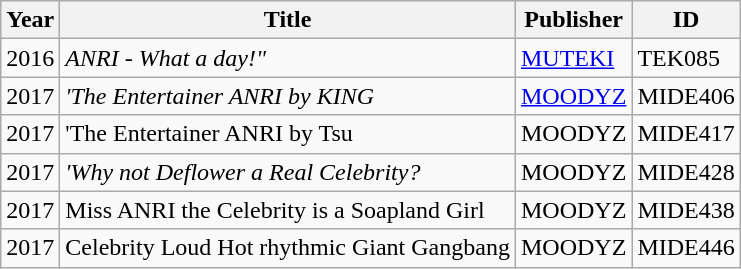<table class="wikitable">
<tr>
<th>Year</th>
<th>Title</th>
<th>Publisher</th>
<th>ID</th>
</tr>
<tr>
<td>2016</td>
<td><em>ANRI - What a day!"</em></td>
<td><a href='#'>MUTEKI</a></td>
<td>TEK085</td>
</tr>
<tr>
<td>2017</td>
<td><em>'The Entertainer ANRI by KING<strong></td>
<td><a href='#'>MOODYZ</a></td>
<td>MIDE406</td>
</tr>
<tr>
<td>2017</td>
<td></em>'The Entertainer ANRI by Tsu</strong></td>
<td>MOODYZ</td>
<td>MIDE417</td>
</tr>
<tr>
<td>2017</td>
<td><em>'Why not Deflower a Real Celebrity?<strong></td>
<td>MOODYZ</td>
<td>MIDE428</td>
</tr>
<tr>
<td>2017</td>
<td></em>Miss ANRI the Celebrity is a Soapland Girl<em></td>
<td>MOODYZ</td>
<td>MIDE438</td>
</tr>
<tr>
<td>2017</td>
<td></em>Celebrity Loud Hot rhythmic Giant Gangbang<em></td>
<td>MOODYZ</td>
<td>MIDE446</td>
</tr>
</table>
